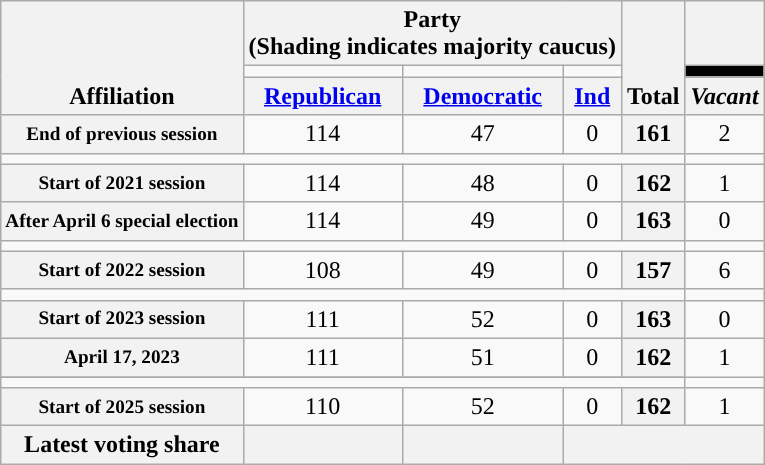<table class="wikitable" style="text-align:center">
<tr valign="bottom">
<th rowspan="3">Affiliation</th>
<th colspan="3">Party <div>(Shading indicates majority caucus)</div></th>
<th rowspan="3">Total</th>
<th></th>
</tr>
<tr style="height:5px">
<td style="background-color:"></td>
<td style="background-color:"></td>
<td style="background-color:"></td>
<td style="background: black"></td>
</tr>
<tr>
<th><a href='#'>Republican</a></th>
<th><a href='#'>Democratic</a></th>
<th><a href='#'>Ind</a></th>
<th><em>Vacant</em></th>
</tr>
<tr>
<th nowrap="" style="font-size:80%">End of previous session</th>
<td>114</td>
<td>47</td>
<td>0</td>
<th>161</th>
<td>2</td>
</tr>
<tr>
<td colspan="5"></td>
</tr>
<tr>
<th nowrap="" style="font-size:80%">Start of 2021 session</th>
<td>114</td>
<td>48</td>
<td>0</td>
<th>162</th>
<td>1</td>
</tr>
<tr>
<th nowrap="" style="font-size:80%">After April 6 special election</th>
<td>114</td>
<td>49</td>
<td>0</td>
<th>163</th>
<td>0</td>
</tr>
<tr>
<td colspan="5"></td>
</tr>
<tr>
<th nowrap="" style="font-size:80%">Start of 2022 session</th>
<td>108</td>
<td>49</td>
<td>0</td>
<th>157</th>
<td>6</td>
</tr>
<tr>
<td colspan="5"></td>
</tr>
<tr>
<th nowrap="" style="font-size:80%">Start of 2023 session</th>
<td>111</td>
<td>52</td>
<td>0</td>
<th>163</th>
<td>0</td>
</tr>
<tr>
<th nowrap="" style="font-size:80%">April 17, 2023</th>
<td>111</td>
<td>51</td>
<td>0</td>
<th>162</th>
<td>1</td>
</tr>
<tr>
</tr>
<tr>
<td colspan="5"></td>
</tr>
<tr>
<th nowrap="" style="font-size:80%">Start of 2025 session</th>
<td>110</td>
<td>52</td>
<td>0</td>
<th>162</th>
<td>1</td>
</tr>
<tr>
<th>Latest voting share</th>
<th></th>
<th></th>
<th colspan="3"></th>
</tr>
</table>
